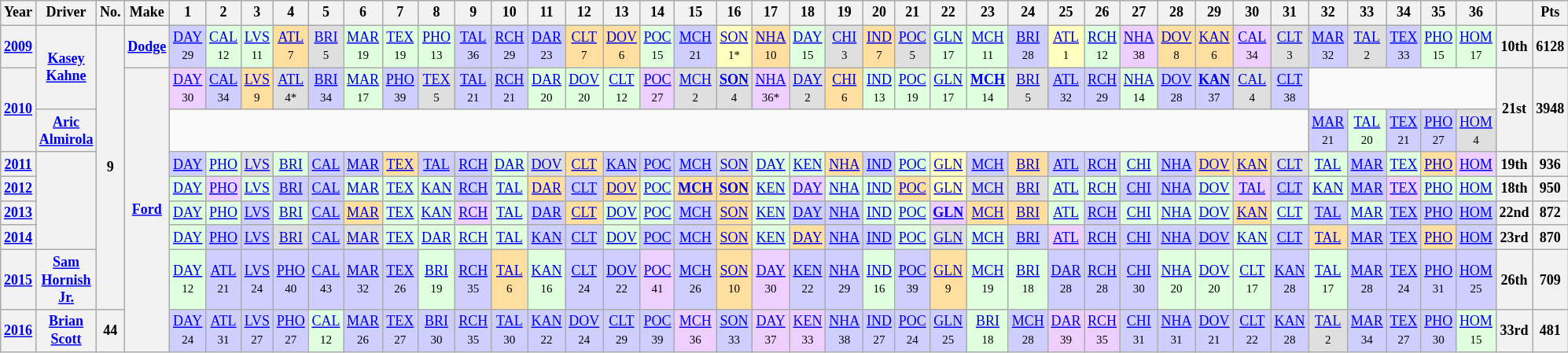<table class="wikitable" style="text-align:center; font-size:75%">
<tr>
<th>Year</th>
<th>Driver</th>
<th>No.</th>
<th>Make</th>
<th>1</th>
<th>2</th>
<th>3</th>
<th>4</th>
<th>5</th>
<th>6</th>
<th>7</th>
<th>8</th>
<th>9</th>
<th>10</th>
<th>11</th>
<th>12</th>
<th>13</th>
<th>14</th>
<th>15</th>
<th>16</th>
<th>17</th>
<th>18</th>
<th>19</th>
<th>20</th>
<th>21</th>
<th>22</th>
<th>23</th>
<th>24</th>
<th>25</th>
<th>26</th>
<th>27</th>
<th>28</th>
<th>29</th>
<th>30</th>
<th>31</th>
<th>32</th>
<th>33</th>
<th>34</th>
<th>35</th>
<th>36</th>
<th></th>
<th>Pts</th>
</tr>
<tr>
<th><a href='#'>2009</a></th>
<th rowspan="2"><a href='#'>Kasey Kahne</a></th>
<th rowspan="8">9</th>
<th><a href='#'>Dodge</a></th>
<td style="background:#CFCFFF;"><a href='#'>DAY</a><br><small>29</small></td>
<td style="background:#DFFFDF;"><a href='#'>CAL</a><br><small>12</small></td>
<td style="background:#DFFFDF;"><a href='#'>LVS</a><br><small>11</small></td>
<td style="background:#FFDF9F;"><a href='#'>ATL</a><br><small>7</small></td>
<td style="background:#DFDFDF;"><a href='#'>BRI</a><br><small>5</small></td>
<td style="background:#DFFFDF;"><a href='#'>MAR</a><br><small>19</small></td>
<td style="background:#DFFFDF;"><a href='#'>TEX</a><br><small>19</small></td>
<td style="background:#DFFFDF;"><a href='#'>PHO</a><br><small>13</small></td>
<td style="background:#CFCFFF;"><a href='#'>TAL</a><br><small>36</small></td>
<td style="background:#CFCFFF;"><a href='#'>RCH</a><br><small>29</small></td>
<td style="background:#CFCFFF;"><a href='#'>DAR</a><br><small>23</small></td>
<td style="background:#FFDF9F;"><a href='#'>CLT</a><br><small>7</small></td>
<td style="background:#FFDF9F;"><a href='#'>DOV</a><br><small>6</small></td>
<td style="background:#DFFFDF;"><a href='#'>POC</a><br><small>15</small></td>
<td style="background:#CFCFFF;"><a href='#'>MCH</a><br><small>21</small></td>
<td style="background:#FFFFBF;"><a href='#'>SON</a><br><small>1*</small></td>
<td style="background:#FFDF9F;"><a href='#'>NHA</a><br><small>10</small></td>
<td style="background:#DFFFDF;"><a href='#'>DAY</a><br><small>15</small></td>
<td style="background:#DFDFDF;"><a href='#'>CHI</a><br><small>3</small></td>
<td style="background:#FFDF9F;"><a href='#'>IND</a><br><small>7</small></td>
<td style="background:#DFDFDF;"><a href='#'>POC</a><br><small>5</small></td>
<td style="background:#DFFFDF;"><a href='#'>GLN</a><br><small>17</small></td>
<td style="background:#DFFFDF;"><a href='#'>MCH</a><br><small>11</small></td>
<td style="background:#CFCFFF;"><a href='#'>BRI</a><br><small>28</small></td>
<td style="background:#FFFFBF;"><a href='#'>ATL</a><br><small>1</small></td>
<td style="background:#DFFFDF;"><a href='#'>RCH</a><br><small>12</small></td>
<td style="background:#EFCFFF;"><a href='#'>NHA</a><br><small>38</small></td>
<td style="background:#FFDF9F;"><a href='#'>DOV</a><br><small>8</small></td>
<td style="background:#FFDF9F;"><a href='#'>KAN</a><br><small>6</small></td>
<td style="background:#EFCFFF;"><a href='#'>CAL</a><br><small>34</small></td>
<td style="background:#DFDFDF;"><a href='#'>CLT</a><br><small>3</small></td>
<td style="background:#CFCFFF;"><a href='#'>MAR</a><br><small>32</small></td>
<td style="background:#DFDFDF;"><a href='#'>TAL</a><br><small>2</small></td>
<td style="background:#CFCFFF;"><a href='#'>TEX</a><br><small>33</small></td>
<td style="background:#DFFFDF;"><a href='#'>PHO</a><br><small>15</small></td>
<td style="background:#DFFFDF;"><a href='#'>HOM</a><br><small>17</small></td>
<th>10th</th>
<th>6128</th>
</tr>
<tr>
<th rowspan=2><a href='#'>2010</a></th>
<th rowspan=8><a href='#'>Ford</a></th>
<td style="background:#EFCFFF;"><a href='#'>DAY</a><br><small>30</small></td>
<td style="background:#CFCFFF;"><a href='#'>CAL</a><br><small>34</small></td>
<td style="background:#FFDF9F;"><a href='#'>LVS</a><br><small>9</small></td>
<td style="background:#DFDFDF;"><a href='#'>ATL</a><br><small>4*</small></td>
<td style="background:#CFCFFF;"><a href='#'>BRI</a><br><small>34</small></td>
<td style="background:#DFFFDF;"><a href='#'>MAR</a><br><small>17</small></td>
<td style="background:#CFCFFF;"><a href='#'>PHO</a><br><small>39</small></td>
<td style="background:#DFDFDF;"><a href='#'>TEX</a><br><small>5</small></td>
<td style="background:#CFCFFF;"><a href='#'>TAL</a><br><small>21</small></td>
<td style="background:#CFCFFF;"><a href='#'>RCH</a><br><small>21</small></td>
<td style="background:#DFFFDF;"><a href='#'>DAR</a><br><small>20</small></td>
<td style="background:#DFFFDF;"><a href='#'>DOV</a><br><small>20</small></td>
<td style="background:#DFFFDF;"><a href='#'>CLT</a><br><small>12</small></td>
<td style="background:#EFCFFF;"><a href='#'>POC</a><br><small>27</small></td>
<td style="background:#DFDFDF;"><a href='#'>MCH</a><br><small>2</small></td>
<td style="background:#DFDFDF;"><strong><a href='#'>SON</a></strong><br><small>4</small></td>
<td style="background:#EFCFFF;"><a href='#'>NHA</a><br><small>36*</small></td>
<td style="background:#DFDFDF;"><a href='#'>DAY</a><br><small>2</small></td>
<td style="background:#FFDF9F;"><a href='#'>CHI</a><br><small>6</small></td>
<td style="background:#DFFFDF;"><a href='#'>IND</a><br><small>13</small></td>
<td style="background:#DFFFDF;"><a href='#'>POC</a><br><small>19</small></td>
<td style="background:#DFFFDF;"><a href='#'>GLN</a><br><small>17</small></td>
<td style="background:#DFFFDF;"><strong><a href='#'>MCH</a></strong><br><small>14</small></td>
<td style="background:#DFDFDF;"><a href='#'>BRI</a><br><small>5</small></td>
<td style="background:#CFCFFF;"><a href='#'>ATL</a><br><small>32</small></td>
<td style="background:#CFCFFF;"><a href='#'>RCH</a><br><small>29</small></td>
<td style="background:#DFFFDF;"><a href='#'>NHA</a><br><small>14</small></td>
<td style="background:#CFCFFF;"><a href='#'>DOV</a><br><small>28</small></td>
<td style="background:#CFCFFF;"><strong><a href='#'>KAN</a></strong><br><small>37</small></td>
<td style="background:#DFDFDF;"><a href='#'>CAL</a><br><small>4</small></td>
<td style="background:#CFCFFF;"><a href='#'>CLT</a><br><small>38</small></td>
<td colspan=5></td>
<th rowspan=2>21st</th>
<th rowspan=2>3948</th>
</tr>
<tr>
<th><a href='#'>Aric Almirola</a></th>
<td colspan=31></td>
<td style="background:#CFCFFF;"><a href='#'>MAR</a><br><small>21</small></td>
<td style="background:#DFFFDF;"><a href='#'>TAL</a><br><small>20</small></td>
<td style="background:#CFCFFF;"><a href='#'>TEX</a><br><small>21</small></td>
<td style="background:#CFCFFF;"><a href='#'>PHO</a><br><small>27</small></td>
<td style="background:#DFDFDF;"><a href='#'>HOM</a><br><small>4</small></td>
</tr>
<tr>
<th><a href='#'>2011</a></th>
<th rowspan=4></th>
<td style="background:#CFCFFF;"><a href='#'>DAY</a><br></td>
<td style="background:#DFFFDF;"><a href='#'>PHO</a><br></td>
<td style="background:#DFDFDF;"><a href='#'>LVS</a><br></td>
<td style="background:#DFFFDF;"><a href='#'>BRI</a><br></td>
<td style="background:#CFCFFF;"><a href='#'>CAL</a><br></td>
<td style="background:#CFCFFF;"><a href='#'>MAR</a><br></td>
<td style="background:#FFDF9F;"><a href='#'>TEX</a><br></td>
<td style="background:#CFCFFF;"><a href='#'>TAL</a><br></td>
<td style="background:#CFCFFF;"><a href='#'>RCH</a><br></td>
<td style="background:#DFFFDF;"><a href='#'>DAR</a><br></td>
<td style="background:#DFDFDF;"><a href='#'>DOV</a><br></td>
<td style="background:#FFDF9F;"><a href='#'>CLT</a><br></td>
<td style="background:#CFCFFF;"><a href='#'>KAN</a><br></td>
<td style="background:#CFCFFF;"><a href='#'>POC</a><br></td>
<td style="background:#CFCFFF;"><a href='#'>MCH</a><br></td>
<td style="background:#DFDFDF;"><a href='#'>SON</a><br></td>
<td style="background:#DFFFDF;"><a href='#'>DAY</a><br></td>
<td style="background:#DFFFDF;"><a href='#'>KEN</a><br></td>
<td style="background:#FFDF9F;"><a href='#'>NHA</a><br></td>
<td style="background:#CFCFFF;"><a href='#'>IND</a><br></td>
<td style="background:#DFFFDF;"><a href='#'>POC</a><br></td>
<td style="background:#FFFFBF;"><a href='#'>GLN</a><br></td>
<td style="background:#CFCFFF;"><a href='#'>MCH</a><br></td>
<td style="background:#FFDF9F;"><a href='#'>BRI</a><br></td>
<td style="background:#CFCFFF;"><a href='#'>ATL</a><br></td>
<td style="background:#CFCFFF;"><a href='#'>RCH</a><br></td>
<td style="background:#DFFFDF;"><a href='#'>CHI</a><br></td>
<td style="background:#CFCFFF;"><a href='#'>NHA</a><br></td>
<td style="background:#FFDF9F;"><a href='#'>DOV</a><br></td>
<td style="background:#FFDF9F;"><a href='#'>KAN</a><br></td>
<td style="background:#DFDFDF;"><a href='#'>CLT</a><br></td>
<td style="background:#DFFFDF;"><a href='#'>TAL</a><br></td>
<td style="background:#CFCFFF;"><a href='#'>MAR</a><br></td>
<td style="background:#DFFFDF;"><a href='#'>TEX</a><br></td>
<td style="background:#FFDF9F;"><a href='#'>PHO</a><br></td>
<td style="background:#EFCFFF;"><a href='#'>HOM</a><br></td>
<th>19th</th>
<th>936</th>
</tr>
<tr>
<th><a href='#'>2012</a></th>
<td style="background:#DFFFDF;"><a href='#'>DAY</a><br></td>
<td style="background:#EFCFFF;"><a href='#'>PHO</a><br></td>
<td style="background:#DFFFDF;"><a href='#'>LVS</a><br></td>
<td style="background:#CFCFFF;"><a href='#'>BRI</a><br></td>
<td style="background:#CFCFFF;"><a href='#'>CAL</a><br></td>
<td style="background:#DFFFDF;"><a href='#'>MAR</a><br></td>
<td style="background:#DFFFDF;"><a href='#'>TEX</a><br></td>
<td style="background:#DFFFDF;"><a href='#'>KAN</a><br></td>
<td style="background:#CFCFFF;"><a href='#'>RCH</a><br></td>
<td style="background:#DFFFDF;"><a href='#'>TAL</a><br></td>
<td style="background:#FFDF9F;"><a href='#'>DAR</a><br></td>
<td style="background:#CFCFFF;"><a href='#'>CLT</a><br></td>
<td style="background:#FFDF9F;"><a href='#'>DOV</a><br></td>
<td style="background:#DFFFDF;"><a href='#'>POC</a><br></td>
<td style="background:#FFDF9F;"><strong><a href='#'>MCH</a></strong><br></td>
<td style="background:#FFDF9F;"><strong><a href='#'>SON</a></strong><br></td>
<td style="background:#DFFFDF;"><a href='#'>KEN</a><br></td>
<td style="background:#EFCFFF;"><a href='#'>DAY</a><br></td>
<td style="background:#DFFFDF;"><a href='#'>NHA</a><br></td>
<td style="background:#DFFFDF;"><a href='#'>IND</a><br></td>
<td style="background:#FFDF9F;"><a href='#'>POC</a><br></td>
<td style="background:#FFFFBF;"><a href='#'>GLN</a><br></td>
<td style="background:#DFDFDF;"><a href='#'>MCH</a><br></td>
<td style="background:#DFDFDF;"><a href='#'>BRI</a><br></td>
<td style="background:#DFFFDF;"><a href='#'>ATL</a><br></td>
<td style="background:#DFFFDF;"><a href='#'>RCH</a><br></td>
<td style="background:#CFCFFF;"><a href='#'>CHI</a><br></td>
<td style="background:#CFCFFF;"><a href='#'>NHA</a><br></td>
<td style="background:#DFFFDF;"><a href='#'>DOV</a><br></td>
<td style="background:#EFCFFF;"><a href='#'>TAL</a><br></td>
<td style="background:#CFCFFF;"><a href='#'>CLT</a><br></td>
<td style="background:#DFFFDF;"><a href='#'>KAN</a><br></td>
<td style="background:#CFCFFF;"><a href='#'>MAR</a><br></td>
<td style="background:#EFCFFF;"><a href='#'>TEX</a><br></td>
<td style="background:#DFFFDF;"><a href='#'>PHO</a><br></td>
<td style="background:#DFFFDF;"><a href='#'>HOM</a><br></td>
<th>18th</th>
<th>950</th>
</tr>
<tr>
<th><a href='#'>2013</a></th>
<td style="background:#DFFFDF;"><a href='#'>DAY</a><br></td>
<td style="background:#DFFFDF;"><a href='#'>PHO</a><br></td>
<td style="background:#CFCFFF;"><a href='#'>LVS</a><br></td>
<td style="background:#DFFFDF;"><a href='#'>BRI</a><br></td>
<td style="background:#CFCFFF;"><a href='#'>CAL</a><br></td>
<td style="background:#FFDF9F;"><a href='#'>MAR</a><br></td>
<td style="background:#DFFFDF;"><a href='#'>TEX</a><br></td>
<td style="background:#DFFFDF;"><a href='#'>KAN</a><br></td>
<td style="background:#EFCFFF;"><a href='#'>RCH</a><br></td>
<td style="background:#DFFFDF;"><a href='#'>TAL</a><br></td>
<td style="background:#CFCFFF;"><a href='#'>DAR</a><br></td>
<td style="background:#FFDF9F;"><a href='#'>CLT</a><br></td>
<td style="background:#DFFFDF;"><a href='#'>DOV</a><br></td>
<td style="background:#DFFFDF;"><a href='#'>POC</a><br></td>
<td style="background:#CFCFFF;"><a href='#'>MCH</a><br></td>
<td style="background:#FFDF9F;"><a href='#'>SON</a><br></td>
<td style="background:#DFFFDF;"><a href='#'>KEN</a><br></td>
<td style="background:#CFCFFF;"><a href='#'>DAY</a><br></td>
<td style="background:#CFCFFF;"><a href='#'>NHA</a><br></td>
<td style="background:#DFFFDF;"><a href='#'>IND</a><br></td>
<td style="background:#DFFFDF;"><a href='#'>POC</a><br></td>
<td style="background:#EFCFFF;"><strong><a href='#'>GLN</a></strong><br></td>
<td style="background:#FFDF9F;"><a href='#'>MCH</a><br></td>
<td style="background:#FFDF9F;"><a href='#'>BRI</a><br></td>
<td style="background:#DFFFDF;"><a href='#'>ATL</a><br></td>
<td style="background:#CFCFFF;"><a href='#'>RCH</a><br></td>
<td style="background:#DFFFDF;"><a href='#'>CHI</a><br></td>
<td style="background:#DFFFDF;"><a href='#'>NHA</a><br></td>
<td style="background:#DFFFDF;"><a href='#'>DOV</a><br></td>
<td style="background:#FFDF9F;"><a href='#'>KAN</a><br></td>
<td style="background:#DFFFDF;"><a href='#'>CLT</a><br></td>
<td style="background:#CFCFFF;"><a href='#'>TAL</a><br></td>
<td style="background:#DFFFDF;"><a href='#'>MAR</a><br></td>
<td style="background:#CFCFFF;"><a href='#'>TEX</a><br></td>
<td style="background:#CFCFFF;"><a href='#'>PHO</a><br></td>
<td style="background:#CFCFFF;"><a href='#'>HOM</a><br></td>
<th>22nd</th>
<th>872</th>
</tr>
<tr>
<th><a href='#'>2014</a></th>
<td style="background:#DFFFDF;"><a href='#'>DAY</a><br></td>
<td style="background:#CFCFFF;"><a href='#'>PHO</a><br></td>
<td style="background:#CFCFFF;"><a href='#'>LVS</a><br></td>
<td style="background:#DFDFDF;"><a href='#'>BRI</a><br></td>
<td style="background:#CFCFFF;"><a href='#'>CAL</a><br></td>
<td style="background:#DFDFDF;"><a href='#'>MAR</a><br></td>
<td style="background:#DFFFDF;"><a href='#'>TEX</a><br></td>
<td style="background:#DFFFDF;"><a href='#'>DAR</a><br></td>
<td style="background:#DFFFDF;"><a href='#'>RCH</a><br></td>
<td style="background:#DFFFDF;"><a href='#'>TAL</a><br></td>
<td style="background:#CFCFFF;"><a href='#'>KAN</a><br></td>
<td style="background:#CFCFFF;"><a href='#'>CLT</a><br></td>
<td style="background:#DFFFDF;"><a href='#'>DOV</a><br></td>
<td style="background:#CFCFFF;"><a href='#'>POC</a><br></td>
<td style="background:#CFCFFF;"><a href='#'>MCH</a><br></td>
<td style="background:#FFDF9F;"><a href='#'>SON</a><br></td>
<td style="background:#DFFFDF;"><a href='#'>KEN</a><br></td>
<td style="background:#FFDF9F;"><a href='#'>DAY</a><br></td>
<td style="background:#CFCFFF;"><a href='#'>NHA</a><br></td>
<td style="background:#CFCFFF;"><a href='#'>IND</a><br></td>
<td style="background:#DFFFDF;"><a href='#'>POC</a><br></td>
<td style="background:#DFDFDF;"><a href='#'>GLN</a><br></td>
<td style="background:#DFFFDF;"><a href='#'>MCH</a><br></td>
<td style="background:#CFCFFF;"><a href='#'>BRI</a><br></td>
<td style="background:#EFCFFF;"><a href='#'>ATL</a><br></td>
<td style="background:#CFCFFF;"><a href='#'>RCH</a><br></td>
<td style="background:#CFCFFF;"><a href='#'>CHI</a><br></td>
<td style="background:#CFCFFF;"><a href='#'>NHA</a><br></td>
<td style="background:#CFCFFF;"><a href='#'>DOV</a><br></td>
<td style="background:#DFFFDF;"><a href='#'>KAN</a><br></td>
<td style="background:#CFCFFF;"><a href='#'>CLT</a><br></td>
<td style="background:#FFDF9F;"><a href='#'>TAL</a><br></td>
<td style="background:#CFCFFF;"><a href='#'>MAR</a><br></td>
<td style="background:#CFCFFF;"><a href='#'>TEX</a><br></td>
<td style="background:#FFDF9F;"><a href='#'>PHO</a><br></td>
<td style="background:#CFCFFF;"><a href='#'>HOM</a><br></td>
<th>23rd</th>
<th>870</th>
</tr>
<tr>
<th><a href='#'>2015</a></th>
<th><a href='#'>Sam Hornish Jr.</a></th>
<td style="background:#DFFFDF;"><a href='#'>DAY</a><br><small>12</small></td>
<td style="background:#CFCFFF;"><a href='#'>ATL</a><br><small>21</small></td>
<td style="background:#CFCFFF;"><a href='#'>LVS</a><br><small>24</small></td>
<td style="background:#CFCFFF;"><a href='#'>PHO</a><br><small>40</small></td>
<td style="background:#CFCFFF;"><a href='#'>CAL</a><br><small>43</small></td>
<td style="background:#CFCFFF;"><a href='#'>MAR</a><br><small>32</small></td>
<td style="background:#CFCFFF;"><a href='#'>TEX</a><br><small>26</small></td>
<td style="background:#DFFFDF;"><a href='#'>BRI</a><br><small>19</small></td>
<td style="background:#CFCFFF;"><a href='#'>RCH</a><br><small>35</small></td>
<td style="background:#FFDF9F;"><a href='#'>TAL</a><br><small>6</small></td>
<td style="background:#DFFFDF;"><a href='#'>KAN</a><br><small>16</small></td>
<td style="background:#CFCFFF;"><a href='#'>CLT</a><br><small>24</small></td>
<td style="background:#CFCFFF;"><a href='#'>DOV</a><br><small>22</small></td>
<td style="background:#EFCFFF;"><a href='#'>POC</a><br><small>41</small></td>
<td style="background:#CFCFFF;"><a href='#'>MCH</a><br><small>26</small></td>
<td style="background:#FFDF9F;"><a href='#'>SON</a><br><small>10</small></td>
<td style="background:#EFCFFF;"><a href='#'>DAY</a><br><small>30</small></td>
<td style="background:#CFCFFF;"><a href='#'>KEN</a><br><small>22</small></td>
<td style="background:#CFCFFF;"><a href='#'>NHA</a><br><small>29</small></td>
<td style="background:#DFFFDF;"><a href='#'>IND</a><br><small>16</small></td>
<td style="background:#CFCFFF;"><a href='#'>POC</a><br><small>39</small></td>
<td style="background:#FFDF9F;"><a href='#'>GLN</a><br><small>9</small></td>
<td style="background:#DFFFDF;"><a href='#'>MCH</a><br><small>19</small></td>
<td style="background:#DFFFDF;"><a href='#'>BRI</a><br><small>18</small></td>
<td style="background:#CFCFFF;"><a href='#'>DAR</a><br><small>28</small></td>
<td style="background:#CFCFFF;"><a href='#'>RCH</a><br><small>28</small></td>
<td style="background:#CFCFFF;"><a href='#'>CHI</a><br><small>30</small></td>
<td style="background:#DFFFDF;"><a href='#'>NHA</a><br><small>20</small></td>
<td style="background:#DFFFDF;"><a href='#'>DOV</a><br><small>20</small></td>
<td style="background:#DFFFDF;"><a href='#'>CLT</a><br><small>17</small></td>
<td style="background:#CFCFFF;"><a href='#'>KAN</a><br><small>28</small></td>
<td style="background:#DFFFDF;"><a href='#'>TAL</a><br><small>17</small></td>
<td style="background:#CFCFFF;"><a href='#'>MAR</a><br><small>28</small></td>
<td style="background:#CFCFFF;"><a href='#'>TEX</a><br><small>24</small></td>
<td style="background:#CFCFFF;"><a href='#'>PHO</a><br><small>31</small></td>
<td style="background:#CFCFFF;"><a href='#'>HOM</a><br><small>25</small></td>
<th>26th</th>
<th>709</th>
</tr>
<tr>
<th><a href='#'>2016</a></th>
<th><a href='#'>Brian Scott</a></th>
<th>44</th>
<td style="background:#CFCFFF;"><a href='#'>DAY</a><br><small>24</small></td>
<td style="background:#CFCFFF;"><a href='#'>ATL</a><br><small>31</small></td>
<td style="background:#CFCFFF;"><a href='#'>LVS</a><br><small>27</small></td>
<td style="background:#CFCFFF;"><a href='#'>PHO</a><br><small>27</small></td>
<td style="background:#DFFFDF;"><a href='#'>CAL</a><br><small>12</small></td>
<td style="background:#CFCFFF;"><a href='#'>MAR</a><br><small>26</small></td>
<td style="background:#CFCFFF;"><a href='#'>TEX</a><br><small>27</small></td>
<td style="background:#CFCFFF;"><a href='#'>BRI</a><br><small>30</small></td>
<td style="background:#CFCFFF;"><a href='#'>RCH</a><br><small>35</small></td>
<td style="background:#CFCFFF;"><a href='#'>TAL</a><br><small>30</small></td>
<td style="background:#CFCFFF;"><a href='#'>KAN</a><br><small>22</small></td>
<td style="background:#CFCFFF;"><a href='#'>DOV</a><br><small>24</small></td>
<td style="background:#CFCFFF;"><a href='#'>CLT</a><br><small>29</small></td>
<td style="background:#CFCFFF;"><a href='#'>POC</a><br><small>39</small></td>
<td style="background:#EFCFFF;"><a href='#'>MCH</a><br><small>36</small></td>
<td style="background:#CFCFFF;"><a href='#'>SON</a><br><small>33</small></td>
<td style="background:#EFCFFF;"><a href='#'>DAY</a><br><small>37</small></td>
<td style="background:#EFCFFF;"><a href='#'>KEN</a><br><small>33</small></td>
<td style="background:#CFCFFF;"><a href='#'>NHA</a><br><small>38</small></td>
<td style="background:#CFCFFF;"><a href='#'>IND</a><br><small>27</small></td>
<td style="background:#CFCFFF;"><a href='#'>POC</a><br><small>24</small></td>
<td style="background:#CFCFFF;"><a href='#'>GLN</a><br><small>25</small></td>
<td style="background:#DFFFDF;"><a href='#'>BRI</a><br><small>18</small></td>
<td style="background:#CFCFFF;"><a href='#'>MCH</a><br><small>28</small></td>
<td style="background:#EFCFFF;"><a href='#'>DAR</a><br><small>39</small></td>
<td style="background:#EFCFFF;"><a href='#'>RCH</a><br><small>35</small></td>
<td style="background:#CFCFFF;"><a href='#'>CHI</a><br><small>31</small></td>
<td style="background:#CFCFFF;"><a href='#'>NHA</a><br><small>31</small></td>
<td style="background:#CFCFFF;"><a href='#'>DOV</a><br><small>21</small></td>
<td style="background:#CFCFFF;"><a href='#'>CLT</a><br><small>22</small></td>
<td style="background:#CFCFFF;"><a href='#'>KAN</a><br><small>28</small></td>
<td style="background:#DFDFDF;"><a href='#'>TAL</a><br><small>2</small></td>
<td style="background:#CFCFFF;"><a href='#'>MAR</a><br><small>34</small></td>
<td style="background:#CFCFFF;"><a href='#'>TEX</a><br><small>27</small></td>
<td style="background:#CFCFFF;"><a href='#'>PHO</a><br><small>30</small></td>
<td style="background:#DFFFDF;"><a href='#'>HOM</a><br><small>15</small></td>
<th>33rd</th>
<th>481</th>
</tr>
</table>
